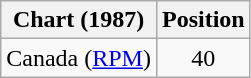<table class="wikitable">
<tr>
<th>Chart (1987)</th>
<th>Position</th>
</tr>
<tr>
<td>Canada (<a href='#'>RPM</a>)</td>
<td align="center">40</td>
</tr>
</table>
